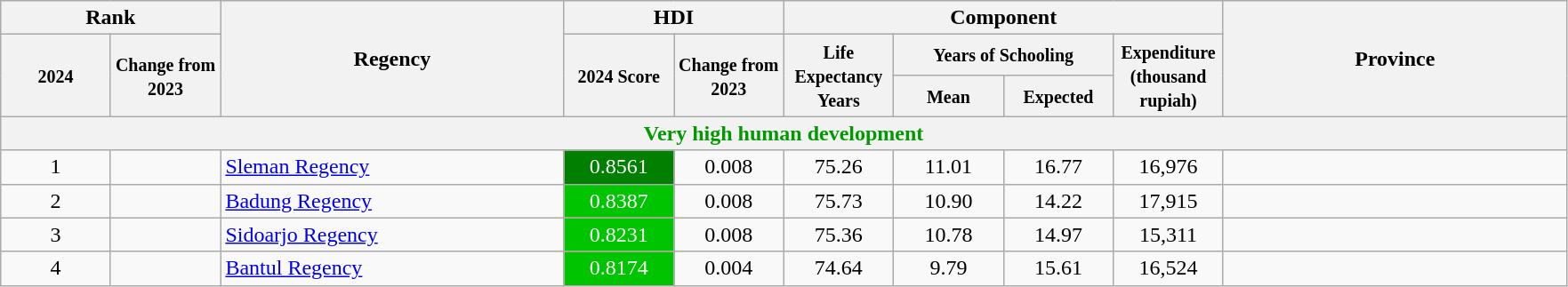<table class="wikitable" style="text-align:center">
<tr>
<th scope="col" colspan="2">Rank</th>
<th scope="col" rowspan="3" style="width:250px;">Regency</th>
<th scope="col" colspan="2">HDI</th>
<th scope="col" colspan="4">Component</th>
<th scope="col" rowspan="3" style="width:250px;">Province</th>
</tr>
<tr>
<th scope="col" rowspan="2" style="width:75px;"><small>2024</small></th>
<th scope="col" rowspan="2" style="width:75px;"><small>Change from 2023</small></th>
<th scope="col" rowspan="2" style="width:75px;"><small>2024 Score</small></th>
<th scope="col" rowspan="2" style="width:75px;"><small>Change from 2023</small></th>
<th scope="col" rowspan="2" style="width:75px;"><small>Life Expectancy <br>Years</small></th>
<th scope="col" colspan="2" style="width:75px;"><small>Years of Schooling</small></th>
<th scope="col" rowspan="2" style="width:75px;"><small>Expenditure<br>(thousand rupiah)</small></th>
</tr>
<tr>
<th scope="col" style="width:75px;"><small>Mean</small></th>
<th scope="col" style="width:75px;"><small>Expected</small></th>
</tr>
<tr>
<th scope="col" colspan="10" style="color:#090;">Very high human development</th>
</tr>
<tr>
<td>1</td>
<td></td>
<td style="text-align:left"><a href='#'>Sleman Regency</a></td>
<td align=center bgcolor="#007F00" style="color:#FFFFFF;">0.8561</td>
<td> 0.008</td>
<td>75.26</td>
<td>11.01</td>
<td>16.77</td>
<td>16,976</td>
<td style="text-align:left"></td>
</tr>
<tr>
<td>2</td>
<td></td>
<td style="text-align:left"><a href='#'>Badung Regency</a></td>
<td align=center bgcolor="#00C400" style="color:#FFFFFF;">0.8387</td>
<td> 0.008</td>
<td>75.73</td>
<td>10.90</td>
<td>14.22</td>
<td>17,915</td>
<td style="text-align:left"></td>
</tr>
<tr>
<td>3</td>
<td></td>
<td style="text-align:left"><a href='#'>Sidoarjo Regency</a></td>
<td align=center bgcolor="#00C400" style="color:#FFFFFF;">0.8231</td>
<td> 0.008</td>
<td>75.36</td>
<td>10.78</td>
<td>14.97</td>
<td>15,311</td>
<td style="text-align:left"></td>
</tr>
<tr>
<td>4</td>
<td></td>
<td style="text-align:left"><a href='#'>Bantul Regency</a></td>
<td align=center bgcolor="#00C400" style="color:#FFFFFF;">0.8174</td>
<td> 0.004</td>
<td>74.64</td>
<td>9.79</td>
<td>15.61</td>
<td>16,524</td>
<td style="text-align:left"></td>
</tr>
</table>
